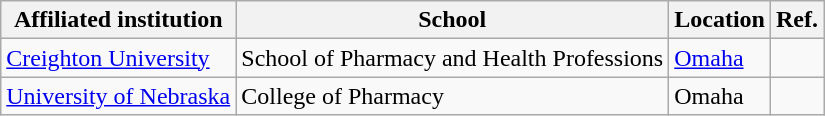<table class="wikitable sortable">
<tr>
<th>Affiliated institution</th>
<th>School</th>
<th>Location</th>
<th>Ref.</th>
</tr>
<tr>
<td><a href='#'>Creighton University</a></td>
<td>School of Pharmacy and Health Professions</td>
<td><a href='#'>Omaha</a></td>
<td></td>
</tr>
<tr>
<td><a href='#'>University of Nebraska</a></td>
<td>College of Pharmacy</td>
<td>Omaha</td>
<td></td>
</tr>
</table>
